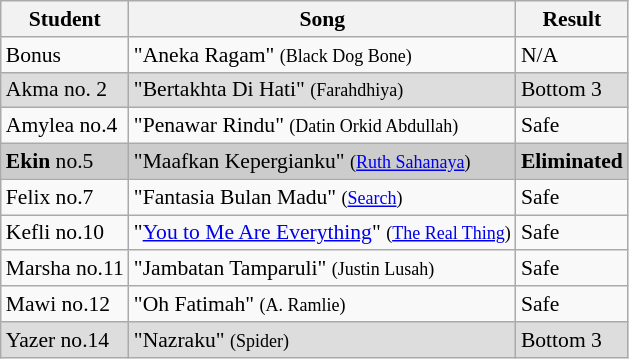<table class="wikitable" style="font-size:90%;">
<tr>
<th>Student</th>
<th>Song</th>
<th>Result</th>
</tr>
<tr>
<td>Bonus</td>
<td>"Aneka Ragam" <small>(Black Dog Bone)</small></td>
<td>N/A</td>
</tr>
<tr bgcolor="#DDDDDD">
<td>Akma no. 2</td>
<td>"Bertakhta Di Hati" <small>(Farahdhiya)</small></td>
<td>Bottom 3</td>
</tr>
<tr>
<td>Amylea no.4</td>
<td>"Penawar Rindu" <small>(Datin Orkid Abdullah)</small></td>
<td>Safe</td>
</tr>
<tr bgcolor="#CCCCCC">
<td><strong>Ekin</strong> no.5</td>
<td>"Maafkan Kepergianku" <small>(<a href='#'>Ruth Sahanaya</a>)</small></td>
<td><strong>Eliminated</strong></td>
</tr>
<tr>
<td>Felix no.7</td>
<td>"Fantasia Bulan Madu" <small>(<a href='#'>Search</a>)</small></td>
<td>Safe</td>
</tr>
<tr>
<td>Kefli no.10</td>
<td>"<a href='#'>You to Me Are Everything</a>" <small>(<a href='#'>The Real Thing</a>)</small></td>
<td>Safe</td>
</tr>
<tr>
<td>Marsha no.11</td>
<td>"Jambatan Tamparuli" <small>(Justin Lusah)</small></td>
<td>Safe</td>
</tr>
<tr>
<td>Mawi no.12</td>
<td>"Oh Fatimah" <small>(A. Ramlie)</small></td>
<td>Safe</td>
</tr>
<tr bgcolor="#DDDDDD">
<td>Yazer no.14</td>
<td>"Nazraku" <small>(Spider)</small></td>
<td>Bottom 3</td>
</tr>
</table>
